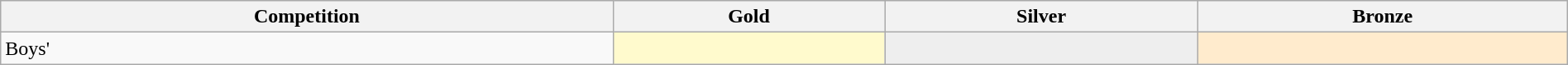<table class=wikitable width=100%>
<tr>
<th>Competition</th>
<th> Gold</th>
<th> Silver</th>
<th> Bronze</th>
</tr>
<tr>
<td>Boys'</td>
<td bgcolor=FFFACD></td>
<td bgcolor=eeeeee></td>
<td bgcolor=ffebcd></td>
</tr>
</table>
